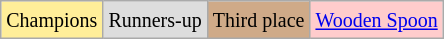<table class="wikitable">
<tr>
<td bgcolor="#FFEE99"><small>Champions</small></td>
<td bgcolor=DDDDDD><small>Runners-up</small></td>
<td bgcolor=CFAA88><small>Third place</small></td>
<td bgcolor="#FFCCCC"><small><a href='#'>Wooden Spoon</a></small></td>
</tr>
</table>
